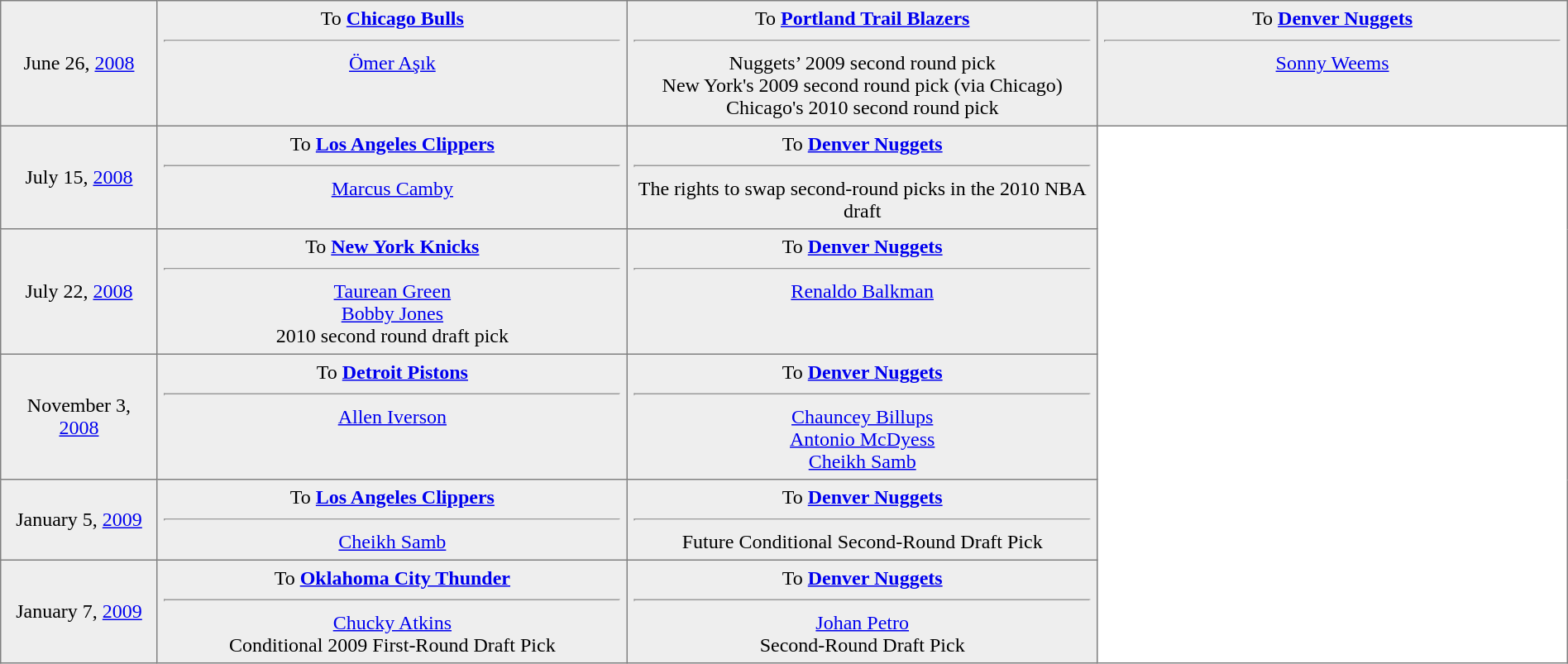<table border="1" style="border-collapse:collapse; text-align:center; width:100%;"  cellpadding="5">
<tr style="background:#eee;">
<td style="width:10%">June 26, <a href='#'>2008</a></td>
<td style="width:30%; vertical-align:top;">To <strong><a href='#'>Chicago Bulls</a></strong><hr><a href='#'>Ömer Aşık</a></td>
<td style="width:30%; vertical-align:top;">To <strong><a href='#'>Portland Trail Blazers</a></strong><hr>Nuggets’ 2009 second round pick<br>New York's 2009 second round pick (via Chicago)<br>Chicago's 2010 second round pick</td>
<td style="width:30%; vertical-align:top;">To <strong><a href='#'>Denver Nuggets</a></strong><hr><a href='#'>Sonny Weems</a></td>
</tr>
<tr style="background:#eee;">
<td style="width:10%">July 15, <a href='#'>2008</a></td>
<td style="width:30%; vertical-align:top;">To <strong><a href='#'>Los Angeles Clippers</a></strong><hr><a href='#'>Marcus Camby</a></td>
<td style="width:30%; vertical-align:top;">To <strong><a href='#'>Denver Nuggets</a></strong><hr>The rights to swap second-round picks in the 2010 NBA draft</td>
</tr>
<tr style="background:#eee;">
<td style="width:10%">July 22, <a href='#'>2008</a></td>
<td style="width:30%; vertical-align:top;">To <strong><a href='#'>New York Knicks</a></strong><hr><a href='#'>Taurean Green</a><br><a href='#'>Bobby Jones</a><br>2010 second round draft pick</td>
<td style="width:30%; vertical-align:top;">To <strong><a href='#'>Denver Nuggets</a></strong><hr><a href='#'>Renaldo Balkman</a></td>
</tr>
<tr style="background:#eee;">
<td style="width:10%">November 3, <a href='#'>2008</a></td>
<td style="width:30%; vertical-align:top;">To <strong><a href='#'>Detroit Pistons</a></strong><hr><a href='#'>Allen Iverson</a></td>
<td style="width:30%; vertical-align:top;">To <strong><a href='#'>Denver Nuggets</a></strong><hr><a href='#'>Chauncey Billups</a><br><a href='#'>Antonio McDyess</a><br><a href='#'>Cheikh Samb</a></td>
</tr>
<tr style="background:#eee;">
<td style="width:10%">January 5, <a href='#'>2009</a></td>
<td style="width:30%; vertical-align:top;">To <strong><a href='#'>Los Angeles Clippers</a></strong><hr><a href='#'>Cheikh Samb</a></td>
<td style="width:30%; vertical-align:top;">To <strong><a href='#'>Denver Nuggets</a></strong><hr>Future Conditional Second-Round Draft Pick</td>
</tr>
<tr style="background:#eee;">
<td style="width:10%">January 7, <a href='#'>2009</a></td>
<td style="width:30%; vertical-align:top;">To <strong><a href='#'>Oklahoma City Thunder</a></strong><hr><a href='#'>Chucky Atkins</a><br>Conditional 2009 First-Round Draft Pick</td>
<td style="width:30%; vertical-align:top;">To <strong><a href='#'>Denver Nuggets</a></strong><hr><a href='#'>Johan Petro</a><br>Second-Round Draft Pick</td>
</tr>
</table>
